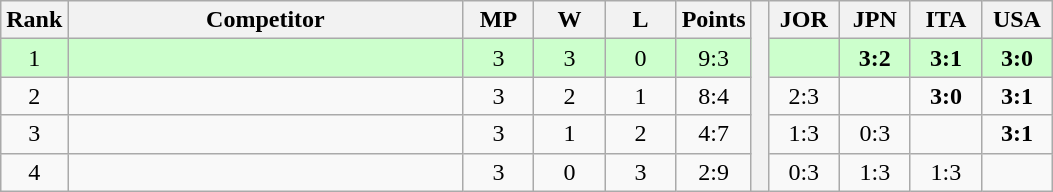<table class="wikitable" style="text-align:center">
<tr>
<th>Rank</th>
<th style="width:16em">Competitor</th>
<th style="width:2.5em">MP</th>
<th style="width:2.5em">W</th>
<th style="width:2.5em">L</th>
<th>Points</th>
<th rowspan="5"> </th>
<th style="width:2.5em">JOR</th>
<th style="width:2.5em">JPN</th>
<th style="width:2.5em">ITA</th>
<th style="width:2.5em">USA</th>
</tr>
<tr style="background:#cfc;">
<td>1</td>
<td style="text-align:left"></td>
<td>3</td>
<td>3</td>
<td>0</td>
<td>9:3</td>
<td></td>
<td><strong>3:2</strong></td>
<td><strong>3:1</strong></td>
<td><strong>3:0</strong></td>
</tr>
<tr>
<td>2</td>
<td style="text-align:left"></td>
<td>3</td>
<td>2</td>
<td>1</td>
<td>8:4</td>
<td>2:3</td>
<td></td>
<td><strong>3:0</strong></td>
<td><strong>3:1</strong></td>
</tr>
<tr>
<td>3</td>
<td style="text-align:left"></td>
<td>3</td>
<td>1</td>
<td>2</td>
<td>4:7</td>
<td>1:3</td>
<td>0:3</td>
<td></td>
<td><strong>3:1</strong></td>
</tr>
<tr>
<td>4</td>
<td style="text-align:left"></td>
<td>3</td>
<td>0</td>
<td>3</td>
<td>2:9</td>
<td>0:3</td>
<td>1:3</td>
<td>1:3</td>
<td></td>
</tr>
</table>
